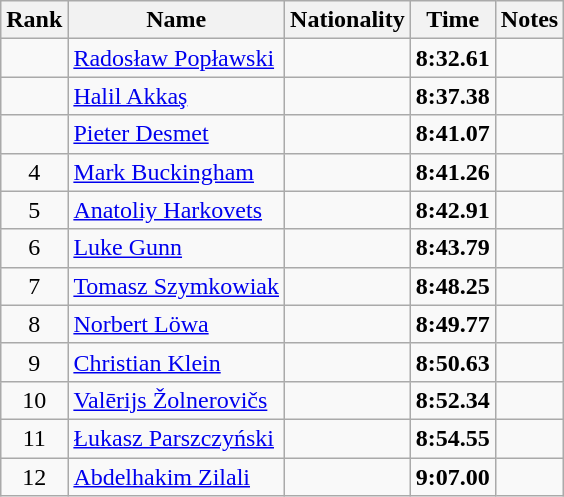<table class="wikitable sortable" style="text-align:center">
<tr>
<th>Rank</th>
<th>Name</th>
<th>Nationality</th>
<th>Time</th>
<th>Notes</th>
</tr>
<tr>
<td></td>
<td align=left><a href='#'>Radosław Popławski</a></td>
<td align=left></td>
<td><strong>8:32.61</strong></td>
<td></td>
</tr>
<tr>
<td></td>
<td align=left><a href='#'>Halil Akkaş</a></td>
<td align=left></td>
<td><strong>8:37.38</strong></td>
<td></td>
</tr>
<tr>
<td></td>
<td align=left><a href='#'>Pieter Desmet</a></td>
<td align=left></td>
<td><strong>8:41.07</strong></td>
<td></td>
</tr>
<tr>
<td>4</td>
<td align=left><a href='#'>Mark Buckingham</a></td>
<td align=left></td>
<td><strong>8:41.26</strong></td>
<td></td>
</tr>
<tr>
<td>5</td>
<td align=left><a href='#'>Anatoliy Harkovets</a></td>
<td align=left></td>
<td><strong>8:42.91</strong></td>
<td></td>
</tr>
<tr>
<td>6</td>
<td align=left><a href='#'>Luke Gunn</a></td>
<td align=left></td>
<td><strong>8:43.79</strong></td>
<td></td>
</tr>
<tr>
<td>7</td>
<td align=left><a href='#'>Tomasz Szymkowiak</a></td>
<td align=left></td>
<td><strong>8:48.25</strong></td>
<td></td>
</tr>
<tr>
<td>8</td>
<td align=left><a href='#'>Norbert Löwa</a></td>
<td align=left></td>
<td><strong>8:49.77</strong></td>
<td></td>
</tr>
<tr>
<td>9</td>
<td align=left><a href='#'>Christian Klein</a></td>
<td align=left></td>
<td><strong>8:50.63</strong></td>
<td></td>
</tr>
<tr>
<td>10</td>
<td align=left><a href='#'>Valērijs Žolnerovičs</a></td>
<td align=left></td>
<td><strong>8:52.34</strong></td>
<td></td>
</tr>
<tr>
<td>11</td>
<td align=left><a href='#'>Łukasz Parszczyński</a></td>
<td align=left></td>
<td><strong>8:54.55</strong></td>
<td></td>
</tr>
<tr>
<td>12</td>
<td align=left><a href='#'>Abdelhakim Zilali</a></td>
<td align=left></td>
<td><strong>9:07.00</strong></td>
<td></td>
</tr>
</table>
